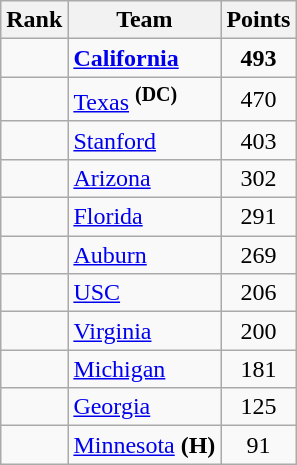<table class="wikitable sortable" style="text-align:center">
<tr>
<th>Rank</th>
<th>Team</th>
<th>Points</th>
</tr>
<tr>
<td></td>
<td align=left><strong><a href='#'>California</a></strong></td>
<td><strong>493</strong></td>
</tr>
<tr>
<td></td>
<td align=left><a href='#'>Texas</a> <sup><strong>(DC)</strong></sup></td>
<td>470</td>
</tr>
<tr>
<td></td>
<td align=left><a href='#'>Stanford</a></td>
<td>403</td>
</tr>
<tr>
<td></td>
<td align=left><a href='#'>Arizona</a></td>
<td>302</td>
</tr>
<tr>
<td></td>
<td align=left><a href='#'>Florida</a></td>
<td>291</td>
</tr>
<tr>
<td></td>
<td align=left><a href='#'>Auburn</a></td>
<td>269</td>
</tr>
<tr>
<td></td>
<td align=left><a href='#'>USC</a></td>
<td>206</td>
</tr>
<tr>
<td></td>
<td align=left><a href='#'>Virginia</a></td>
<td>200</td>
</tr>
<tr>
<td></td>
<td align=left><a href='#'>Michigan</a></td>
<td>181</td>
</tr>
<tr>
<td></td>
<td align=left><a href='#'>Georgia</a></td>
<td>125</td>
</tr>
<tr>
<td></td>
<td align=left><a href='#'>Minnesota</a> <strong>(H)</strong></td>
<td>91</td>
</tr>
</table>
